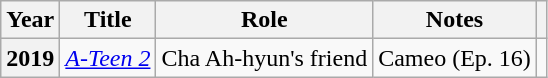<table class="wikitable plainrowheaders" style="text-align:center">
<tr>
<th scope="col">Year</th>
<th scope="col">Title</th>
<th scope="col">Role</th>
<th scope="col">Notes</th>
<th scope="col"></th>
</tr>
<tr>
<th scope="row">2019</th>
<td><em><a href='#'>A-Teen 2</a></em></td>
<td>Cha Ah-hyun's friend</td>
<td>Cameo (Ep. 16)</td>
<td></td>
</tr>
</table>
